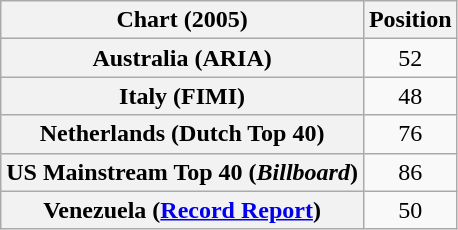<table class="wikitable sortable plainrowheaders" style="text-align:center">
<tr>
<th>Chart (2005)</th>
<th>Position</th>
</tr>
<tr>
<th scope="row">Australia (ARIA)</th>
<td>52</td>
</tr>
<tr>
<th scope="row">Italy (FIMI)</th>
<td>48</td>
</tr>
<tr>
<th scope="row">Netherlands (Dutch Top 40)</th>
<td>76</td>
</tr>
<tr>
<th scope="row">US Mainstream Top 40 (<em>Billboard</em>)</th>
<td>86</td>
</tr>
<tr>
<th scope="row">Venezuela (<a href='#'>Record Report</a>)</th>
<td>50</td>
</tr>
</table>
